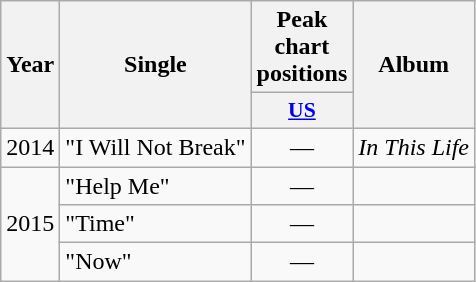<table class="wikitable plainrowheaders" style="text-align:center;">
<tr>
<th scope="col" rowspan="2">Year</th>
<th scope="col" rowspan="2">Single</th>
<th scope="col" colspan="1">Peak chart positions</th>
<th scope="col" rowspan="2">Album</th>
</tr>
<tr>
<th scope="col" style="width:3em;font-size:90%;"><a href='#'>US</a><br></th>
</tr>
<tr>
<td rowspan="1">2014</td>
<td align=left>"I Will Not Break"</td>
<td>—</td>
<td align="left" rowspan="1"><em>In This Life</em></td>
</tr>
<tr>
<td rowspan="3">2015</td>
<td align=left>"Help Me"</td>
<td>—</td>
<td></td>
</tr>
<tr>
<td align=left>"Time"</td>
<td>—</td>
<td></td>
</tr>
<tr>
<td align=left>"Now"</td>
<td>—</td>
<td></td>
</tr>
</table>
